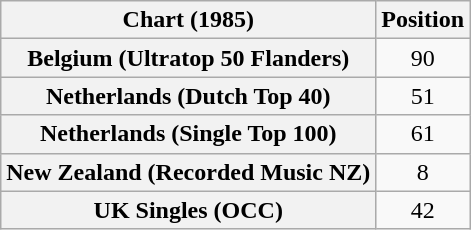<table class="wikitable sortable plainrowheaders" style="text-align:center">
<tr>
<th scope="col">Chart (1985)</th>
<th scope="col">Position</th>
</tr>
<tr>
<th scope="row">Belgium (Ultratop 50 Flanders)</th>
<td>90</td>
</tr>
<tr>
<th scope="row">Netherlands (Dutch Top 40)</th>
<td>51</td>
</tr>
<tr>
<th scope="row">Netherlands (Single Top 100)</th>
<td>61</td>
</tr>
<tr>
<th scope="row">New Zealand (Recorded Music NZ)</th>
<td>8</td>
</tr>
<tr>
<th scope="row">UK Singles (OCC)</th>
<td>42</td>
</tr>
</table>
